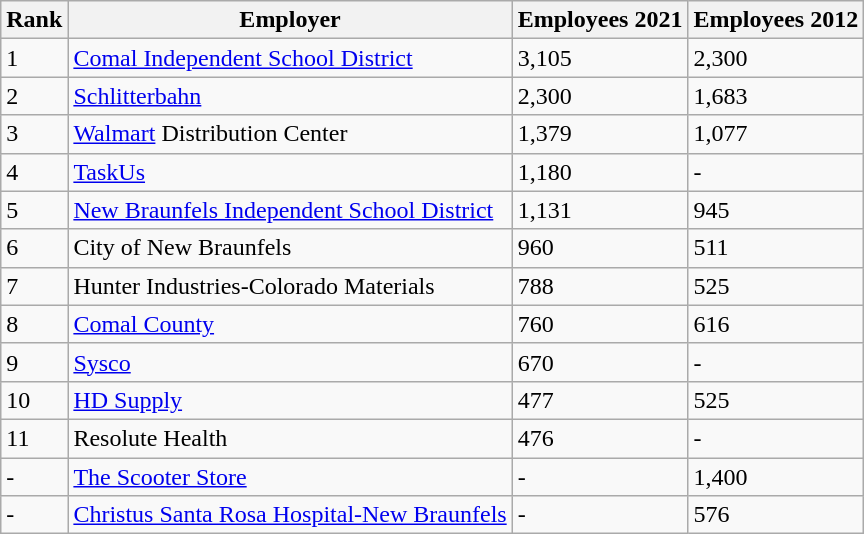<table class="wikitable">
<tr>
<th>Rank</th>
<th>Employer</th>
<th>Employees 2021</th>
<th>Employees 2012</th>
</tr>
<tr>
<td>1</td>
<td><a href='#'>Comal Independent School District</a></td>
<td>3,105</td>
<td>2,300</td>
</tr>
<tr>
<td>2</td>
<td><a href='#'>Schlitterbahn</a></td>
<td>2,300</td>
<td>1,683</td>
</tr>
<tr>
<td>3</td>
<td><a href='#'>Walmart</a> Distribution Center</td>
<td>1,379</td>
<td>1,077</td>
</tr>
<tr>
<td>4</td>
<td><a href='#'>TaskUs</a></td>
<td>1,180</td>
<td>-</td>
</tr>
<tr>
<td>5</td>
<td><a href='#'>New Braunfels Independent School District</a></td>
<td>1,131</td>
<td>945</td>
</tr>
<tr>
<td>6</td>
<td>City of New Braunfels</td>
<td>960</td>
<td>511</td>
</tr>
<tr>
<td>7</td>
<td>Hunter Industries-Colorado Materials</td>
<td>788</td>
<td>525</td>
</tr>
<tr>
<td>8</td>
<td><a href='#'>Comal County</a></td>
<td>760</td>
<td>616</td>
</tr>
<tr>
<td>9</td>
<td><a href='#'>Sysco</a></td>
<td>670</td>
<td>-</td>
</tr>
<tr>
<td>10</td>
<td><a href='#'>HD Supply</a></td>
<td>477</td>
<td>525</td>
</tr>
<tr>
<td>11</td>
<td>Resolute Health</td>
<td>476</td>
<td>-</td>
</tr>
<tr>
<td>-</td>
<td><a href='#'>The Scooter Store</a></td>
<td>-</td>
<td>1,400</td>
</tr>
<tr>
<td>-</td>
<td><a href='#'>Christus Santa Rosa Hospital-New Braunfels</a></td>
<td>-</td>
<td>576</td>
</tr>
</table>
